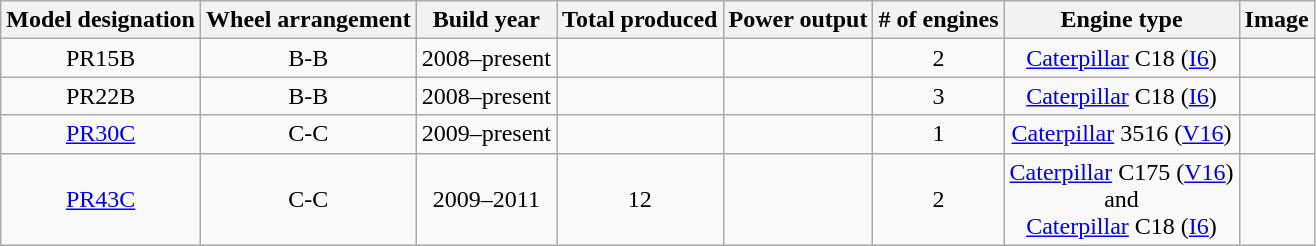<table class="wikitable" border="1">
<tr>
<th>Model designation</th>
<th>Wheel arrangement</th>
<th>Build year</th>
<th>Total produced</th>
<th>Power output</th>
<th># of engines</th>
<th>Engine type</th>
<th>Image</th>
</tr>
<tr align="center">
<td>PR15B</td>
<td>B-B</td>
<td>2008–present</td>
<td></td>
<td></td>
<td>2</td>
<td><a href='#'>Caterpillar</a> C18 (<a href='#'>I6</a>)</td>
<td></td>
</tr>
<tr align="center">
<td>PR22B</td>
<td>B-B</td>
<td>2008–present</td>
<td></td>
<td></td>
<td>3</td>
<td><a href='#'>Caterpillar</a> C18 (<a href='#'>I6</a>)</td>
<td></td>
</tr>
<tr align="center">
<td><a href='#'>PR30C</a></td>
<td>C-C</td>
<td>2009–present</td>
<td></td>
<td></td>
<td>1</td>
<td><a href='#'>Caterpillar</a> 3516 (<a href='#'>V16</a>)</td>
<td></td>
</tr>
<tr align="center">
<td><a href='#'>PR43C</a></td>
<td>C-C</td>
<td>2009–2011</td>
<td>12</td>
<td></td>
<td>2</td>
<td><a href='#'>Caterpillar</a> C175 (<a href='#'>V16</a>)<br>and<br><a href='#'>Caterpillar</a> C18 (<a href='#'>I6</a>)</td>
<td></td>
</tr>
</table>
